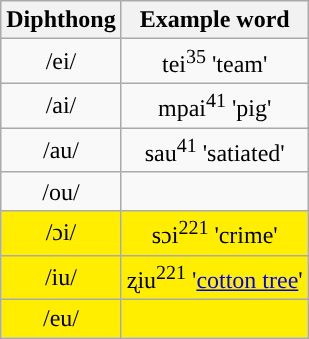<table class="wikitable" style="text-align:center">
<tr>
<th>Diphthong</th>
<th>Example word</th>
</tr>
<tr>
<td>/ei/</td>
<td>tei<sup>35</sup> 'team'</td>
</tr>
<tr>
<td>/ai/</td>
<td>mpai<sup>41</sup> 'pig'</td>
</tr>
<tr>
<td>/au/</td>
<td>sau<sup>41</sup> 'satiated'</td>
</tr>
<tr>
<td>/ou/</td>
<td></td>
</tr>
<tr>
<td style="background:#ffee00;">/ɔi/</td>
<td style="background:#ffee00;">sɔi<sup>221</sup> 'crime'</td>
</tr>
<tr>
<td style="background:#ffee00;">/iu/</td>
<td style="background:#ffee00;">ʐiu<sup>221</sup> '<a href='#'>cotton tree</a>'</td>
</tr>
<tr>
<td style="background:#ffee00;">/eu/</td>
<td style="background:#ffee00;"></td>
</tr>
</table>
